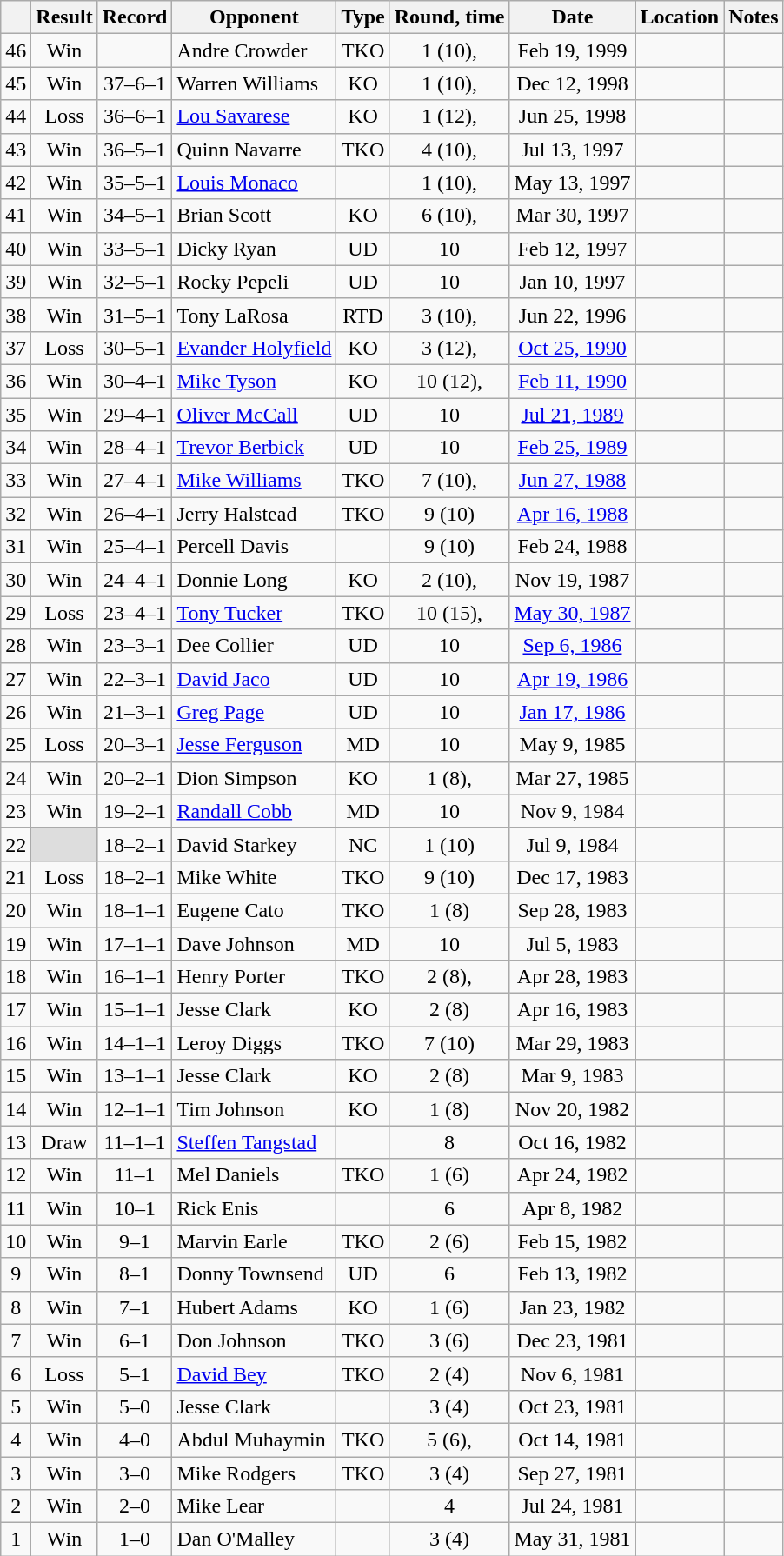<table class="wikitable" style="text-align:center">
<tr>
<th></th>
<th>Result</th>
<th>Record</th>
<th>Opponent</th>
<th>Type</th>
<th>Round, time</th>
<th>Date</th>
<th>Location</th>
<th>Notes</th>
</tr>
<tr>
<td>46</td>
<td>Win</td>
<td></td>
<td style="text-align:left;">Andre Crowder</td>
<td>TKO</td>
<td>1 (10), </td>
<td>Feb 19, 1999</td>
<td style="text-align:left;"></td>
<td></td>
</tr>
<tr>
<td>45</td>
<td>Win</td>
<td>37–6–1 </td>
<td style="text-align:left;">Warren Williams</td>
<td>KO</td>
<td>1 (10), </td>
<td>Dec 12, 1998</td>
<td style="text-align:left;"></td>
<td></td>
</tr>
<tr>
<td>44</td>
<td>Loss</td>
<td>36–6–1 </td>
<td style="text-align:left;"><a href='#'>Lou Savarese</a></td>
<td>KO</td>
<td>1 (12), </td>
<td>Jun 25, 1998</td>
<td style="text-align:left;"></td>
<td style="text-align:left;"></td>
</tr>
<tr>
<td>43</td>
<td>Win</td>
<td>36–5–1 </td>
<td style="text-align:left;">Quinn Navarre</td>
<td>TKO</td>
<td>4 (10), </td>
<td>Jul 13, 1997</td>
<td style="text-align:left;"></td>
<td></td>
</tr>
<tr>
<td>42</td>
<td>Win</td>
<td>35–5–1 </td>
<td style="text-align:left;"><a href='#'>Louis Monaco</a></td>
<td></td>
<td>1 (10), </td>
<td>May 13, 1997</td>
<td style="text-align:left;"></td>
<td style="text-align:left;"></td>
</tr>
<tr>
<td>41</td>
<td>Win</td>
<td>34–5–1 </td>
<td style="text-align:left;">Brian Scott</td>
<td>KO</td>
<td>6 (10), </td>
<td>Mar 30, 1997</td>
<td style="text-align:left;"></td>
<td></td>
</tr>
<tr>
<td>40</td>
<td>Win</td>
<td>33–5–1 </td>
<td style="text-align:left;">Dicky Ryan</td>
<td>UD</td>
<td>10</td>
<td>Feb 12, 1997</td>
<td style="text-align:left;"></td>
<td></td>
</tr>
<tr>
<td>39</td>
<td>Win</td>
<td>32–5–1 </td>
<td style="text-align:left;">Rocky Pepeli</td>
<td>UD</td>
<td>10</td>
<td>Jan 10, 1997</td>
<td style="text-align:left;"></td>
<td></td>
</tr>
<tr>
<td>38</td>
<td>Win</td>
<td>31–5–1 </td>
<td style="text-align:left;">Tony LaRosa</td>
<td>RTD</td>
<td>3 (10), </td>
<td>Jun 22, 1996</td>
<td style="text-align:left;"></td>
<td></td>
</tr>
<tr>
<td>37</td>
<td>Loss</td>
<td>30–5–1 </td>
<td style="text-align:left;"><a href='#'>Evander Holyfield</a></td>
<td>KO</td>
<td>3 (12), </td>
<td><a href='#'>Oct 25, 1990</a></td>
<td style="text-align:left;"></td>
<td style="text-align:left;"></td>
</tr>
<tr>
<td>36</td>
<td>Win</td>
<td>30–4–1 </td>
<td style="text-align:left;"><a href='#'>Mike Tyson</a></td>
<td>KO</td>
<td>10 (12), </td>
<td><a href='#'>Feb 11, 1990</a></td>
<td style="text-align:left;"></td>
<td style="text-align:left;"></td>
</tr>
<tr>
<td>35</td>
<td>Win</td>
<td>29–4–1 </td>
<td style="text-align:left;"><a href='#'>Oliver McCall</a></td>
<td>UD</td>
<td>10</td>
<td><a href='#'>Jul 21, 1989</a></td>
<td style="text-align:left;"></td>
<td></td>
</tr>
<tr>
<td>34</td>
<td>Win</td>
<td>28–4–1 </td>
<td style="text-align:left;"><a href='#'>Trevor Berbick</a></td>
<td>UD</td>
<td>10</td>
<td><a href='#'>Feb 25, 1989</a></td>
<td style="text-align:left;"></td>
<td></td>
</tr>
<tr>
<td>33</td>
<td>Win</td>
<td>27–4–1 </td>
<td style="text-align:left;"><a href='#'>Mike Williams</a></td>
<td>TKO</td>
<td>7 (10), </td>
<td><a href='#'>Jun 27, 1988</a></td>
<td style="text-align:left;"></td>
<td></td>
</tr>
<tr>
<td>32</td>
<td>Win</td>
<td>26–4–1 </td>
<td style="text-align:left;">Jerry Halstead</td>
<td>TKO</td>
<td>9 (10)</td>
<td><a href='#'>Apr 16, 1988</a></td>
<td style="text-align:left;"></td>
<td></td>
</tr>
<tr>
<td>31</td>
<td>Win</td>
<td>25–4–1 </td>
<td style="text-align:left;">Percell Davis</td>
<td></td>
<td>9 (10)</td>
<td>Feb 24, 1988</td>
<td style="text-align:left;"></td>
<td></td>
</tr>
<tr>
<td>30</td>
<td>Win</td>
<td>24–4–1 </td>
<td style="text-align:left;">Donnie Long</td>
<td>KO</td>
<td>2 (10), </td>
<td>Nov 19, 1987</td>
<td style="text-align:left;"></td>
<td></td>
</tr>
<tr>
<td>29</td>
<td>Loss</td>
<td>23–4–1 </td>
<td style="text-align:left;"><a href='#'>Tony Tucker</a></td>
<td>TKO</td>
<td>10 (15), </td>
<td><a href='#'>May 30, 1987</a></td>
<td style="text-align:left;"></td>
<td style="text-align:left;"></td>
</tr>
<tr>
<td>28</td>
<td>Win</td>
<td>23–3–1 </td>
<td style="text-align:left;">Dee Collier</td>
<td>UD</td>
<td>10</td>
<td><a href='#'>Sep 6, 1986</a></td>
<td style="text-align:left;"></td>
<td></td>
</tr>
<tr>
<td>27</td>
<td>Win</td>
<td>22–3–1 </td>
<td style="text-align:left;"><a href='#'>David Jaco</a></td>
<td>UD</td>
<td>10</td>
<td><a href='#'>Apr 19, 1986</a></td>
<td style="text-align:left;"></td>
<td></td>
</tr>
<tr>
<td>26</td>
<td>Win</td>
<td>21–3–1 </td>
<td style="text-align:left;"><a href='#'>Greg Page</a></td>
<td>UD</td>
<td>10</td>
<td><a href='#'>Jan 17, 1986</a></td>
<td style="text-align:left;"></td>
<td></td>
</tr>
<tr>
<td>25</td>
<td>Loss</td>
<td>20–3–1 </td>
<td style="text-align:left;"><a href='#'>Jesse Ferguson</a></td>
<td>MD</td>
<td>10</td>
<td>May 9, 1985</td>
<td style="text-align:left;"></td>
<td></td>
</tr>
<tr>
<td>24</td>
<td>Win</td>
<td>20–2–1 </td>
<td style="text-align:left;">Dion Simpson</td>
<td>KO</td>
<td>1 (8), </td>
<td>Mar 27, 1985</td>
<td style="text-align:left;"></td>
<td></td>
</tr>
<tr>
<td>23</td>
<td>Win</td>
<td>19–2–1 </td>
<td style="text-align:left;"><a href='#'>Randall Cobb</a></td>
<td>MD</td>
<td>10</td>
<td>Nov 9, 1984</td>
<td style="text-align:left;"></td>
<td></td>
</tr>
<tr>
<td>22</td>
<td style="background:#DDD"></td>
<td>18–2–1 </td>
<td style="text-align:left;">David Starkey</td>
<td>NC</td>
<td>1 (10)</td>
<td>Jul 9, 1984</td>
<td style="text-align:left;"></td>
<td style="text-align:left;"></td>
</tr>
<tr>
<td>21</td>
<td>Loss</td>
<td>18–2–1</td>
<td style="text-align:left;">Mike White</td>
<td>TKO</td>
<td>9 (10)</td>
<td>Dec 17, 1983</td>
<td style="text-align:left;"></td>
<td></td>
</tr>
<tr>
<td>20</td>
<td>Win</td>
<td>18–1–1</td>
<td style="text-align:left;">Eugene Cato</td>
<td>TKO</td>
<td>1 (8)</td>
<td>Sep 28, 1983</td>
<td style="text-align:left;"></td>
<td></td>
</tr>
<tr>
<td>19</td>
<td>Win</td>
<td>17–1–1</td>
<td style="text-align:left;">Dave Johnson</td>
<td>MD</td>
<td>10</td>
<td>Jul 5, 1983</td>
<td style="text-align:left;"></td>
<td></td>
</tr>
<tr>
<td>18</td>
<td>Win</td>
<td>16–1–1</td>
<td style="text-align:left;">Henry Porter</td>
<td>TKO</td>
<td>2 (8), </td>
<td>Apr 28, 1983</td>
<td style="text-align:left;"></td>
<td></td>
</tr>
<tr>
<td>17</td>
<td>Win</td>
<td>15–1–1</td>
<td style="text-align:left;">Jesse Clark</td>
<td>KO</td>
<td>2 (8)</td>
<td>Apr 16, 1983</td>
<td style="text-align:left;"></td>
<td></td>
</tr>
<tr>
<td>16</td>
<td>Win</td>
<td>14–1–1</td>
<td style="text-align:left;">Leroy Diggs</td>
<td>TKO</td>
<td>7 (10)</td>
<td>Mar 29, 1983</td>
<td style="text-align:left;"></td>
<td></td>
</tr>
<tr>
<td>15</td>
<td>Win</td>
<td>13–1–1</td>
<td style="text-align:left;">Jesse Clark</td>
<td>KO</td>
<td>2 (8)</td>
<td>Mar 9, 1983</td>
<td style="text-align:left;"></td>
<td></td>
</tr>
<tr>
<td>14</td>
<td>Win</td>
<td>12–1–1</td>
<td style="text-align:left;">Tim Johnson</td>
<td>KO</td>
<td>1 (8)</td>
<td>Nov 20, 1982</td>
<td style="text-align:left;"></td>
<td></td>
</tr>
<tr>
<td>13</td>
<td>Draw</td>
<td>11–1–1</td>
<td style="text-align:left;"><a href='#'>Steffen Tangstad</a></td>
<td></td>
<td>8</td>
<td>Oct 16, 1982</td>
<td style="text-align:left;"></td>
<td></td>
</tr>
<tr>
<td>12</td>
<td>Win</td>
<td>11–1</td>
<td style="text-align:left;">Mel Daniels</td>
<td>TKO</td>
<td>1 (6)</td>
<td>Apr 24, 1982</td>
<td style="text-align:left;"></td>
<td></td>
</tr>
<tr>
<td>11</td>
<td>Win</td>
<td>10–1</td>
<td style="text-align:left;">Rick Enis</td>
<td></td>
<td>6</td>
<td>Apr 8, 1982</td>
<td style="text-align:left;"></td>
<td></td>
</tr>
<tr>
<td>10</td>
<td>Win</td>
<td>9–1</td>
<td style="text-align:left;">Marvin Earle</td>
<td>TKO</td>
<td>2 (6)</td>
<td>Feb 15, 1982</td>
<td style="text-align:left;"></td>
<td></td>
</tr>
<tr>
<td>9</td>
<td>Win</td>
<td>8–1</td>
<td style="text-align:left;">Donny Townsend</td>
<td>UD</td>
<td>6</td>
<td>Feb 13, 1982</td>
<td style="text-align:left;"></td>
<td></td>
</tr>
<tr>
<td>8</td>
<td>Win</td>
<td>7–1</td>
<td style="text-align:left;">Hubert Adams</td>
<td>KO</td>
<td>1 (6)</td>
<td>Jan 23, 1982</td>
<td style="text-align:left;"></td>
<td></td>
</tr>
<tr>
<td>7</td>
<td>Win</td>
<td>6–1</td>
<td style="text-align:left;">Don Johnson</td>
<td>TKO</td>
<td>3 (6)</td>
<td>Dec 23, 1981</td>
<td style="text-align:left;"></td>
<td></td>
</tr>
<tr>
<td>6</td>
<td>Loss</td>
<td>5–1</td>
<td style="text-align:left;"><a href='#'>David Bey</a></td>
<td>TKO</td>
<td>2 (4)</td>
<td>Nov 6, 1981</td>
<td style="text-align:left;"></td>
<td></td>
</tr>
<tr>
<td>5</td>
<td>Win</td>
<td>5–0</td>
<td style="text-align:left;">Jesse Clark</td>
<td></td>
<td>3 (4)</td>
<td>Oct 23, 1981</td>
<td style="text-align:left;"></td>
<td></td>
</tr>
<tr>
<td>4</td>
<td>Win</td>
<td>4–0</td>
<td style="text-align:left;">Abdul Muhaymin</td>
<td>TKO</td>
<td>5 (6), </td>
<td>Oct 14, 1981</td>
<td style="text-align:left;"></td>
<td></td>
</tr>
<tr>
<td>3</td>
<td>Win</td>
<td>3–0</td>
<td style="text-align:left;">Mike Rodgers</td>
<td>TKO</td>
<td>3 (4)</td>
<td>Sep 27, 1981</td>
<td style="text-align:left;"></td>
<td style="text-align:left;"></td>
</tr>
<tr>
<td>2</td>
<td>Win</td>
<td>2–0</td>
<td style="text-align:left;">Mike Lear</td>
<td></td>
<td>4</td>
<td>Jul 24, 1981</td>
<td style="text-align:left;"></td>
<td></td>
</tr>
<tr>
<td>1</td>
<td>Win</td>
<td>1–0</td>
<td style="text-align:left;">Dan O'Malley</td>
<td></td>
<td>3 (4)</td>
<td>May 31, 1981</td>
<td style="text-align:left;"></td>
<td style="text-align:left;"></td>
</tr>
</table>
